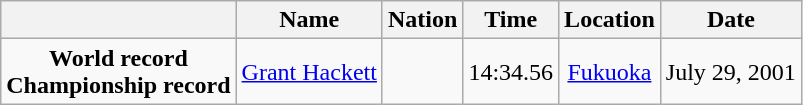<table class=wikitable style=text-align:center>
<tr>
<th></th>
<th>Name</th>
<th>Nation</th>
<th>Time</th>
<th>Location</th>
<th>Date</th>
</tr>
<tr>
<td><strong>World record</strong> <br> <strong>Championship record</strong></td>
<td><a href='#'>Grant Hackett</a></td>
<td></td>
<td align=left>14:34.56</td>
<td><a href='#'>Fukuoka</a></td>
<td>July 29, 2001</td>
</tr>
</table>
